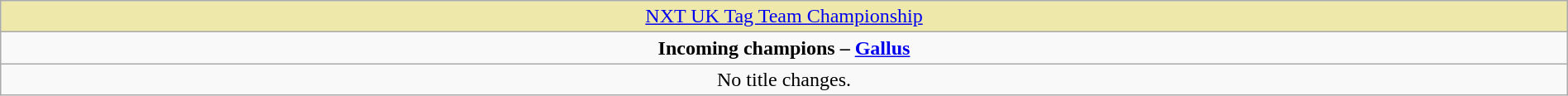<table class="wikitable" style="text-align:center; width:100%;">
<tr style="background:#EEE8AA;">
<td colspan="5" style="text-align: center;"><a href='#'>NXT UK Tag Team Championship</a></td>
</tr>
<tr>
<td colspan="5" style="text-align: center;"><strong>Incoming champions – <a href='#'>Gallus</a> </strong></td>
</tr>
<tr>
<td colspan="5">No title changes.</td>
</tr>
</table>
